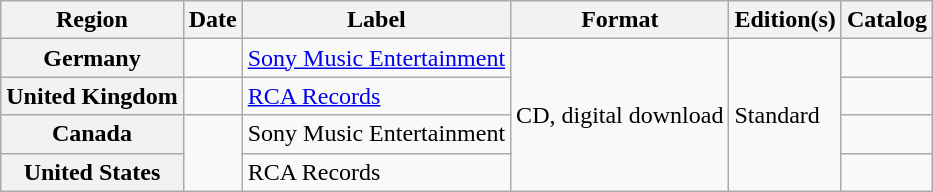<table class="wikitable plainrowheaders">
<tr>
<th scope="col">Region</th>
<th scope="col">Date</th>
<th scope="col">Label</th>
<th scope="col">Format</th>
<th scope="col">Edition(s)</th>
<th scope="col">Catalog</th>
</tr>
<tr>
<th scope="row">Germany</th>
<td></td>
<td><a href='#'>Sony Music Entertainment</a></td>
<td rowspan="4">CD, digital download</td>
<td rowspan="4">Standard</td>
<td></td>
</tr>
<tr>
<th scope="row">United Kingdom</th>
<td></td>
<td><a href='#'>RCA Records</a></td>
<td></td>
</tr>
<tr>
<th scope="row">Canada</th>
<td rowspan="2"></td>
<td>Sony Music Entertainment</td>
<td></td>
</tr>
<tr>
<th scope="row">United States</th>
<td>RCA Records</td>
<td></td>
</tr>
</table>
